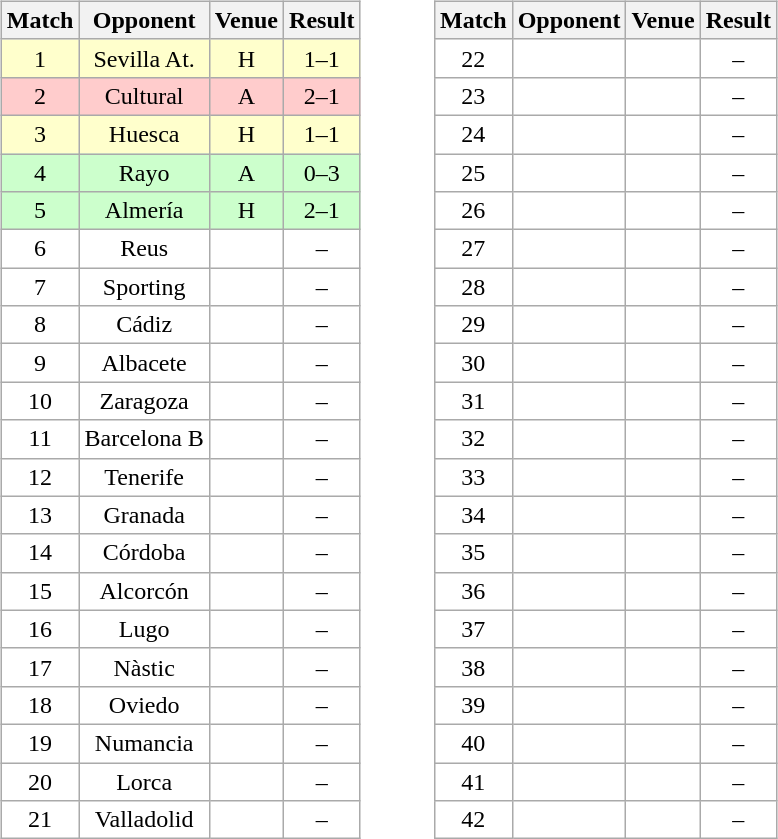<table>
<tr>
<td valign=top width=25%><br><table class="wikitable" style="font-size:100%; text-align:center">
<tr>
<th>Match</th>
<th>Opponent</th>
<th>Venue</th>
<th>Result</th>
</tr>
<tr bgcolor= FFFFCC>
<td>1</td>
<td>Sevilla At.</td>
<td>H</td>
<td>1–1</td>
</tr>
<tr bgcolor= FFCCCC>
<td>2</td>
<td>Cultural</td>
<td>A</td>
<td>2–1</td>
</tr>
<tr bgcolor= FFFFCC>
<td>3</td>
<td>Huesca</td>
<td>H</td>
<td>1–1</td>
</tr>
<tr bgcolor= CCFFCC>
<td>4</td>
<td>Rayo</td>
<td>A</td>
<td>0–3</td>
</tr>
<tr bgcolor= CCFFCC>
<td>5</td>
<td>Almería</td>
<td>H</td>
<td>2–1</td>
</tr>
<tr bgcolor= ffffff>
<td>6</td>
<td>Reus</td>
<td></td>
<td>–</td>
</tr>
<tr bgcolor= ffffff>
<td>7</td>
<td>Sporting</td>
<td></td>
<td>–</td>
</tr>
<tr bgcolor= ffffff>
<td>8</td>
<td>Cádiz</td>
<td></td>
<td>–</td>
</tr>
<tr bgcolor= ffffff>
<td>9</td>
<td>Albacete</td>
<td></td>
<td>–</td>
</tr>
<tr bgcolor= ffffff>
<td>10</td>
<td>Zaragoza</td>
<td></td>
<td>–</td>
</tr>
<tr bgcolor= ffffff>
<td>11</td>
<td>Barcelona B</td>
<td></td>
<td>–</td>
</tr>
<tr bgcolor= ffffff>
<td>12</td>
<td>Tenerife</td>
<td></td>
<td>–</td>
</tr>
<tr bgcolor= ffffff>
<td>13</td>
<td>Granada</td>
<td></td>
<td>–</td>
</tr>
<tr bgcolor= ffffff>
<td>14</td>
<td>Córdoba</td>
<td></td>
<td>–</td>
</tr>
<tr bgcolor= ffffff>
<td>15</td>
<td>Alcorcón</td>
<td></td>
<td>–</td>
</tr>
<tr bgcolor= ffffff>
<td>16</td>
<td>Lugo</td>
<td></td>
<td>–</td>
</tr>
<tr bgcolor= ffffff>
<td>17</td>
<td>Nàstic</td>
<td></td>
<td>–</td>
</tr>
<tr bgcolor= ffffff>
<td>18</td>
<td>Oviedo</td>
<td></td>
<td>–</td>
</tr>
<tr bgcolor= ffffff>
<td>19</td>
<td>Numancia</td>
<td></td>
<td>–</td>
</tr>
<tr bgcolor= ffffff>
<td>20</td>
<td>Lorca</td>
<td></td>
<td>–</td>
</tr>
<tr bgcolor= ffffff>
<td>21</td>
<td>Valladolid</td>
<td></td>
<td>–</td>
</tr>
</table>
</td>
<td valign="top" width=65%><br><table class="wikitable" style="font-size:100%; text-align:center">
<tr>
<th>Match</th>
<th>Opponent</th>
<th>Venue</th>
<th>Result</th>
</tr>
<tr bgcolor= ffffff>
<td>22</td>
<td></td>
<td></td>
<td>–</td>
</tr>
<tr bgcolor= ffffff>
<td>23</td>
<td></td>
<td></td>
<td>–</td>
</tr>
<tr bgcolor= ffffff>
<td>24</td>
<td></td>
<td></td>
<td>–</td>
</tr>
<tr bgcolor= ffffff>
<td>25</td>
<td></td>
<td></td>
<td>–</td>
</tr>
<tr bgcolor= ffffff>
<td>26</td>
<td></td>
<td></td>
<td>–</td>
</tr>
<tr bgcolor= ffffff>
<td>27</td>
<td></td>
<td></td>
<td>–</td>
</tr>
<tr bgcolor= ffffff>
<td>28</td>
<td></td>
<td></td>
<td>–</td>
</tr>
<tr bgcolor= ffffff>
<td>29</td>
<td></td>
<td></td>
<td>–</td>
</tr>
<tr bgcolor= ffffff>
<td>30</td>
<td></td>
<td></td>
<td>–</td>
</tr>
<tr bgcolor= ffffff>
<td>31</td>
<td></td>
<td></td>
<td>–</td>
</tr>
<tr bgcolor= ffffff>
<td>32</td>
<td></td>
<td></td>
<td>–</td>
</tr>
<tr bgcolor= ffffff>
<td>33</td>
<td></td>
<td></td>
<td>–</td>
</tr>
<tr bgcolor= ffffff>
<td>34</td>
<td></td>
<td></td>
<td>–</td>
</tr>
<tr bgcolor= ffffff>
<td>35</td>
<td></td>
<td></td>
<td>–</td>
</tr>
<tr bgcolor= ffffff>
<td>36</td>
<td></td>
<td></td>
<td>–</td>
</tr>
<tr bgcolor= ffffff>
<td>37</td>
<td></td>
<td></td>
<td>–</td>
</tr>
<tr bgcolor= ffffff>
<td>38</td>
<td></td>
<td></td>
<td>–</td>
</tr>
<tr bgcolor= ffffff>
<td>39</td>
<td></td>
<td></td>
<td>–</td>
</tr>
<tr bgcolor= ffffff>
<td>40</td>
<td></td>
<td></td>
<td>–</td>
</tr>
<tr bgcolor= ffffff>
<td>41</td>
<td></td>
<td></td>
<td>–</td>
</tr>
<tr bgcolor= ffffff>
<td>42</td>
<td></td>
<td></td>
<td>–</td>
</tr>
</table>
</td>
</tr>
</table>
